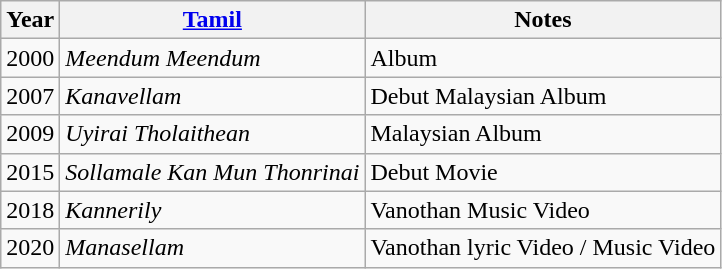<table class="wikitable">
<tr>
<th>Year</th>
<th><a href='#'>Tamil</a></th>
<th>Notes</th>
</tr>
<tr>
<td rowspan="1">2000</td>
<td><em>Meendum Meendum</em></td>
<td>Album</td>
</tr>
<tr>
<td rowspan="1">2007</td>
<td><em>Kanavellam</em></td>
<td>Debut Malaysian Album</td>
</tr>
<tr>
<td rowspan="1">2009</td>
<td><em>Uyirai Tholaithean</em></td>
<td>Malaysian Album</td>
</tr>
<tr>
<td rowspan="1">2015</td>
<td><em>Sollamale Kan Mun Thonrinai</em></td>
<td>Debut Movie</td>
</tr>
<tr>
<td rowspan="1">2018</td>
<td><em>Kannerily</em></td>
<td>Vanothan Music Video</td>
</tr>
<tr>
<td rowspan="1">2020</td>
<td><em>Manasellam</em></td>
<td>Vanothan lyric Video / Music Video</td>
</tr>
</table>
